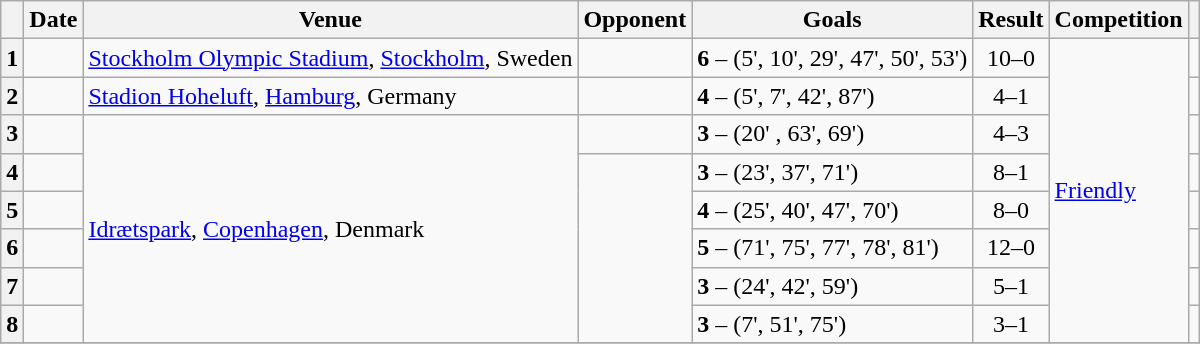<table class="wikitable sortable">
<tr>
<th scope="col"></th>
<th scope="col">Date</th>
<th scope="col">Venue</th>
<th scope="col">Opponent</th>
<th scope="col">Goals</th>
<th scope="col">Result</th>
<th scope="col">Competition</th>
<th scope="col" class="unsortable"></th>
</tr>
<tr>
<th scope="row">1</th>
<td></td>
<td><a href='#'>Stockholm Olympic Stadium</a>, <a href='#'>Stockholm</a>, Sweden</td>
<td data-sort-value="Sweden"></td>
<td data-sort-value="15"><strong>6</strong> – (5', 10', 29', 47', 50', 53')</td>
<td style="text-align: center" data-sort-value="2">10–0</td>
<td rowspan="8"><a href='#'>Friendly</a></td>
<td style="text-align: center"></td>
</tr>
<tr>
<th scope="row">2</th>
<td></td>
<td><a href='#'>Stadion Hoheluft</a>, <a href='#'>Hamburg</a>, Germany</td>
<td data-sort-value="Germany"></td>
<td data-sort-value="29"><strong>4</strong> – (5', 7', 42', 87')</td>
<td style="text-align: center" data-sort-value="1">4–1</td>
<td style="text-align: center"></td>
</tr>
<tr>
<th scope="row">3</th>
<td></td>
<td rowspan="6"><a href='#'>Idrætspark</a>, <a href='#'>Copenhagen</a>, Denmark</td>
<td data-sort-value="Netherlands"></td>
<td data-sort-value="29"><strong>3</strong> – (20' , 63', 69')</td>
<td style="text-align: center" data-sort-value="1">4–3</td>
<td style="text-align: center"></td>
</tr>
<tr>
<th scope="row">4</th>
<td></td>
<td rowspan="5" data-sort-value="Norway"></td>
<td data-sort-value="45"><strong>3</strong> – (23', 37', 71')</td>
<td style="text-align: center" data-sort-value="6">8–1</td>
<td style="text-align: center"></td>
</tr>
<tr>
<th scope="row">5</th>
<td></td>
<td data-sort-value="62"><strong>4</strong> – (25', 40', 47', 70')</td>
<td style="text-align: center" data-sort-value="4">8–0</td>
<td style="text-align: center"></td>
</tr>
<tr>
<th scope="row">6</th>
<td></td>
<td data-sort-value="62"><strong>5</strong> – (71', 75', 77', 78', 81')</td>
<td style="text-align: center" data-sort-value="4">12–0</td>
<td style="text-align: center"></td>
</tr>
<tr>
<th scope="row">7</th>
<td></td>
<td data-sort-value="62"><strong>3</strong> – (24', 42', 59')</td>
<td style="text-align: center" data-sort-value="4">5–1</td>
<td style="text-align: center"></td>
</tr>
<tr>
<th scope="row">8</th>
<td></td>
<td data-sort-value="62"><strong>3</strong> – (7', 51', 75')</td>
<td style="text-align: center" data-sort-value="4">3–1</td>
<td style="text-align: center"></td>
</tr>
<tr>
</tr>
</table>
